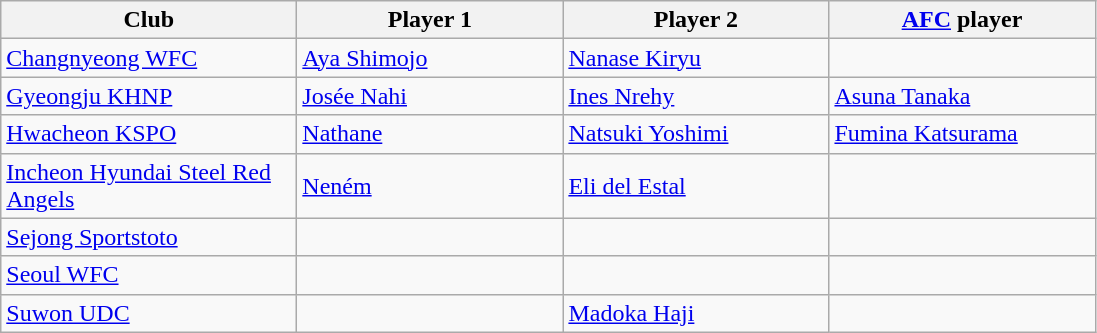<table class="sortable wikitable">
<tr>
<th style="width:190px;">Club</th>
<th style="width:170px;">Player 1</th>
<th style="width:170px;">Player 2</th>
<th style="width:170px;"><a href='#'>AFC</a> player</th>
</tr>
<tr>
<td><a href='#'>Changnyeong WFC</a></td>
<td> <a href='#'>Aya Shimojo</a></td>
<td> <a href='#'>Nanase Kiryu</a></td>
<td></td>
</tr>
<tr>
<td><a href='#'>Gyeongju KHNP</a></td>
<td> <a href='#'>Josée Nahi</a></td>
<td> <a href='#'>Ines Nrehy</a></td>
<td> <a href='#'>Asuna Tanaka</a></td>
</tr>
<tr>
<td><a href='#'>Hwacheon KSPO</a></td>
<td> <a href='#'>Nathane</a></td>
<td> <a href='#'>Natsuki Yoshimi</a></td>
<td> <a href='#'>Fumina Katsurama</a></td>
</tr>
<tr>
<td><a href='#'>Incheon Hyundai Steel Red Angels</a></td>
<td> <a href='#'>Neném</a></td>
<td> <a href='#'>Eli del Estal</a></td>
<td></td>
</tr>
<tr>
<td><a href='#'>Sejong Sportstoto</a></td>
<td></td>
<td></td>
<td></td>
</tr>
<tr>
<td><a href='#'>Seoul WFC</a></td>
<td></td>
<td></td>
<td></td>
</tr>
<tr>
<td><a href='#'>Suwon UDC</a></td>
<td></td>
<td> <a href='#'>Madoka Haji</a></td>
<td></td>
</tr>
</table>
